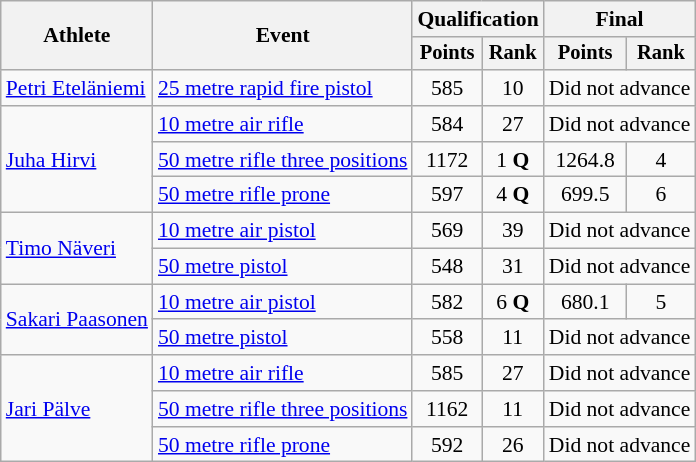<table class="wikitable" style="font-size:90%">
<tr>
<th rowspan="2">Athlete</th>
<th rowspan="2">Event</th>
<th colspan=2>Qualification</th>
<th colspan=2>Final</th>
</tr>
<tr style="font-size:95%">
<th>Points</th>
<th>Rank</th>
<th>Points</th>
<th>Rank</th>
</tr>
<tr align=center>
<td align=left><a href='#'>Petri Eteläniemi</a></td>
<td align=left><a href='#'>25 metre rapid fire pistol</a></td>
<td>585</td>
<td>10</td>
<td colspan=2>Did not advance</td>
</tr>
<tr align=center>
<td align=left rowspan=3><a href='#'>Juha Hirvi</a></td>
<td align=left><a href='#'>10 metre air rifle</a></td>
<td>584</td>
<td>27</td>
<td colspan=2>Did not advance</td>
</tr>
<tr align=center>
<td align=left><a href='#'>50 metre rifle three positions</a></td>
<td>1172</td>
<td>1 <strong>Q</strong></td>
<td>1264.8</td>
<td>4</td>
</tr>
<tr align=center>
<td align=left><a href='#'>50 metre rifle prone</a></td>
<td>597</td>
<td>4 <strong>Q</strong></td>
<td>699.5</td>
<td>6</td>
</tr>
<tr align=center>
<td align=left rowspan=2><a href='#'>Timo Näveri</a></td>
<td align=left><a href='#'>10 metre air pistol</a></td>
<td>569</td>
<td>39</td>
<td colspan=2>Did not advance</td>
</tr>
<tr align=center>
<td align=left><a href='#'>50 metre pistol</a></td>
<td>548</td>
<td>31</td>
<td colspan=2>Did not advance</td>
</tr>
<tr align=center>
<td align=left rowspan=2><a href='#'>Sakari Paasonen</a></td>
<td align=left><a href='#'>10 metre air pistol</a></td>
<td>582</td>
<td>6 <strong>Q</strong></td>
<td>680.1</td>
<td>5</td>
</tr>
<tr align=center>
<td align=left><a href='#'>50 metre pistol</a></td>
<td>558</td>
<td>11</td>
<td colspan=2>Did not advance</td>
</tr>
<tr align=center>
<td align=left rowspan=3><a href='#'>Jari Pälve</a></td>
<td align=left><a href='#'>10 metre air rifle</a></td>
<td>585</td>
<td>27</td>
<td colspan=2>Did not advance</td>
</tr>
<tr align=center>
<td align=left><a href='#'>50 metre rifle three positions</a></td>
<td>1162</td>
<td>11</td>
<td colspan=2>Did not advance</td>
</tr>
<tr align=center>
<td align=left><a href='#'>50 metre rifle prone</a></td>
<td>592</td>
<td>26</td>
<td colspan=2>Did not advance</td>
</tr>
</table>
